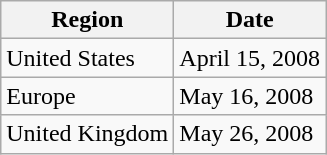<table class="wikitable">
<tr>
<th>Region</th>
<th>Date</th>
</tr>
<tr>
<td>United States</td>
<td>April 15, 2008</td>
</tr>
<tr>
<td>Europe</td>
<td>May 16, 2008</td>
</tr>
<tr>
<td>United Kingdom</td>
<td>May 26, 2008</td>
</tr>
</table>
